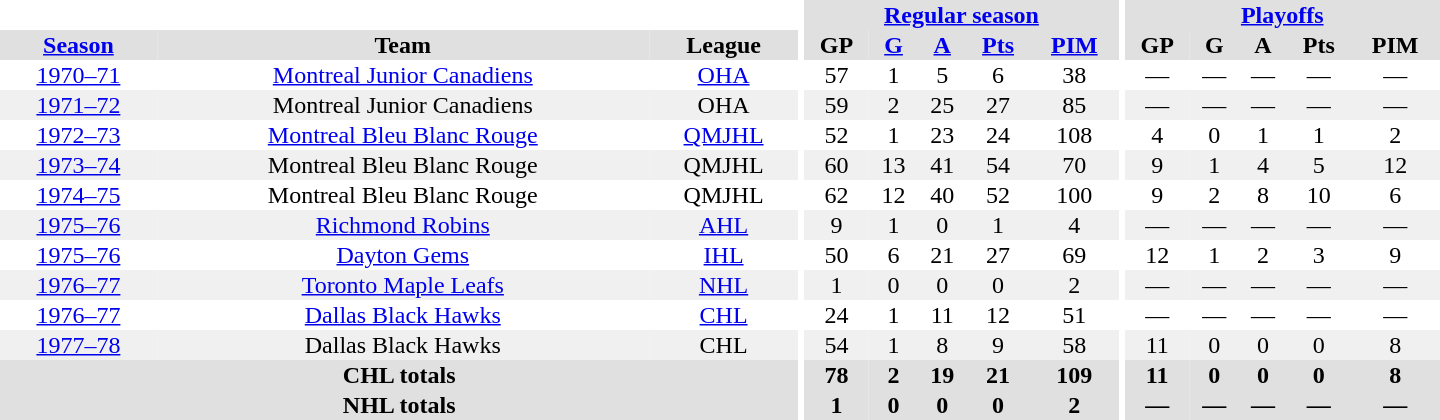<table border="0" cellpadding="1" cellspacing="0" style="text-align:center; width:60em">
<tr bgcolor="#e0e0e0">
<th colspan="3" bgcolor="#ffffff"></th>
<th rowspan="100" bgcolor="#ffffff"></th>
<th colspan="5"><a href='#'>Regular season</a></th>
<th rowspan="100" bgcolor="#ffffff"></th>
<th colspan="5"><a href='#'>Playoffs</a></th>
</tr>
<tr bgcolor="#e0e0e0">
<th><a href='#'>Season</a></th>
<th>Team</th>
<th>League</th>
<th>GP</th>
<th><a href='#'>G</a></th>
<th><a href='#'>A</a></th>
<th><a href='#'>Pts</a></th>
<th><a href='#'>PIM</a></th>
<th>GP</th>
<th>G</th>
<th>A</th>
<th>Pts</th>
<th>PIM</th>
</tr>
<tr>
<td><a href='#'>1970–71</a></td>
<td><a href='#'>Montreal Junior Canadiens</a></td>
<td><a href='#'>OHA</a></td>
<td>57</td>
<td>1</td>
<td>5</td>
<td>6</td>
<td>38</td>
<td>—</td>
<td>—</td>
<td>—</td>
<td>—</td>
<td>—</td>
</tr>
<tr bgcolor="#f0f0f0">
<td><a href='#'>1971–72</a></td>
<td>Montreal Junior Canadiens</td>
<td>OHA</td>
<td>59</td>
<td>2</td>
<td>25</td>
<td>27</td>
<td>85</td>
<td>—</td>
<td>—</td>
<td>—</td>
<td>—</td>
<td>—</td>
</tr>
<tr>
<td><a href='#'>1972–73</a></td>
<td><a href='#'>Montreal Bleu Blanc Rouge</a></td>
<td><a href='#'>QMJHL</a></td>
<td>52</td>
<td>1</td>
<td>23</td>
<td>24</td>
<td>108</td>
<td>4</td>
<td>0</td>
<td>1</td>
<td>1</td>
<td>2</td>
</tr>
<tr bgcolor="#f0f0f0">
<td><a href='#'>1973–74</a></td>
<td>Montreal Bleu Blanc Rouge</td>
<td>QMJHL</td>
<td>60</td>
<td>13</td>
<td>41</td>
<td>54</td>
<td>70</td>
<td>9</td>
<td>1</td>
<td>4</td>
<td>5</td>
<td>12</td>
</tr>
<tr>
<td><a href='#'>1974–75</a></td>
<td>Montreal Bleu Blanc Rouge</td>
<td>QMJHL</td>
<td>62</td>
<td>12</td>
<td>40</td>
<td>52</td>
<td>100</td>
<td>9</td>
<td>2</td>
<td>8</td>
<td>10</td>
<td>6</td>
</tr>
<tr bgcolor="#f0f0f0">
<td><a href='#'>1975–76</a></td>
<td><a href='#'>Richmond Robins</a></td>
<td><a href='#'>AHL</a></td>
<td>9</td>
<td>1</td>
<td>0</td>
<td>1</td>
<td>4</td>
<td>—</td>
<td>—</td>
<td>—</td>
<td>—</td>
<td>—</td>
</tr>
<tr>
<td><a href='#'>1975–76</a></td>
<td><a href='#'>Dayton Gems</a></td>
<td><a href='#'>IHL</a></td>
<td>50</td>
<td>6</td>
<td>21</td>
<td>27</td>
<td>69</td>
<td>12</td>
<td>1</td>
<td>2</td>
<td>3</td>
<td>9</td>
</tr>
<tr bgcolor="#f0f0f0">
<td><a href='#'>1976–77</a></td>
<td><a href='#'>Toronto Maple Leafs</a></td>
<td><a href='#'>NHL</a></td>
<td>1</td>
<td>0</td>
<td>0</td>
<td>0</td>
<td>2</td>
<td>—</td>
<td>—</td>
<td>—</td>
<td>—</td>
<td>—</td>
</tr>
<tr>
<td><a href='#'>1976–77</a></td>
<td><a href='#'>Dallas Black Hawks</a></td>
<td><a href='#'>CHL</a></td>
<td>24</td>
<td>1</td>
<td>11</td>
<td>12</td>
<td>51</td>
<td>—</td>
<td>—</td>
<td>—</td>
<td>—</td>
<td>—</td>
</tr>
<tr bgcolor="#f0f0f0">
<td><a href='#'>1977–78</a></td>
<td>Dallas Black Hawks</td>
<td>CHL</td>
<td>54</td>
<td>1</td>
<td>8</td>
<td>9</td>
<td>58</td>
<td>11</td>
<td>0</td>
<td>0</td>
<td>0</td>
<td>8</td>
</tr>
<tr bgcolor="#e0e0e0">
<th colspan="3">CHL totals</th>
<th>78</th>
<th>2</th>
<th>19</th>
<th>21</th>
<th>109</th>
<th>11</th>
<th>0</th>
<th>0</th>
<th>0</th>
<th>8</th>
</tr>
<tr bgcolor="#e0e0e0">
<th colspan="3">NHL totals</th>
<th>1</th>
<th>0</th>
<th>0</th>
<th>0</th>
<th>2</th>
<th>—</th>
<th>—</th>
<th>—</th>
<th>—</th>
<th>—</th>
</tr>
</table>
